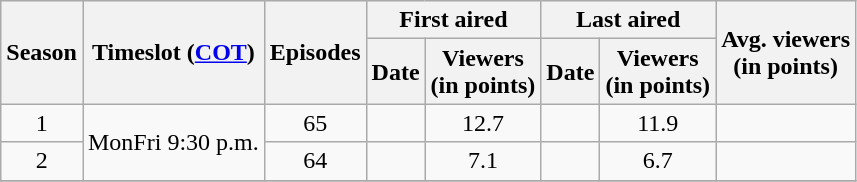<table class="wikitable" style="text-align: center">
<tr>
<th scope="col" rowspan="2">Season</th>
<th scope="col" rowspan="2">Timeslot (<a href='#'>COT</a>)</th>
<th scope="col" rowspan="2">Episodes</th>
<th scope="col" colspan="2">First aired</th>
<th scope="col" colspan="2">Last aired</th>
<th scope="col" rowspan="2">Avg. viewers<br>(in points)</th>
</tr>
<tr>
<th scope="col">Date</th>
<th scope="col">Viewers<br>(in points)</th>
<th scope="col">Date</th>
<th scope="col">Viewers<br>(in points)</th>
</tr>
<tr>
<td>1</td>
<td rowspan="2">MonFri 9:30 p.m.</td>
<td>65</td>
<td></td>
<td>12.7</td>
<td></td>
<td>11.9</td>
<td>  </td>
</tr>
<tr>
<td>2</td>
<td>64</td>
<td></td>
<td>7.1</td>
<td></td>
<td>6.7</td>
<td>  </td>
</tr>
<tr>
</tr>
</table>
